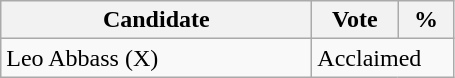<table class="wikitable">
<tr>
<th bgcolor="#DDDDFF" width="200px">Candidate</th>
<th bgcolor="#DDDDFF" width="50px">Vote</th>
<th bgcolor="#DDDDFF" width="30px">%</th>
</tr>
<tr>
<td>Leo Abbass (X)</td>
<td colspan="2">Acclaimed</td>
</tr>
</table>
